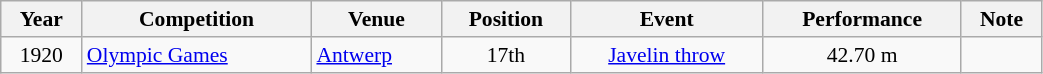<table class="wikitable" width=55% style="font-size:90%; text-align:center;">
<tr>
<th>Year</th>
<th>Competition</th>
<th>Venue</th>
<th>Position</th>
<th>Event</th>
<th>Performance</th>
<th>Note</th>
</tr>
<tr>
<td rowspan=1>1920</td>
<td rowspan=1 align=left><a href='#'>Olympic Games</a></td>
<td rowspan=1 align=left> <a href='#'>Antwerp</a></td>
<td>17th</td>
<td><a href='#'>Javelin throw</a></td>
<td>42.70 m</td>
<td></td>
</tr>
</table>
